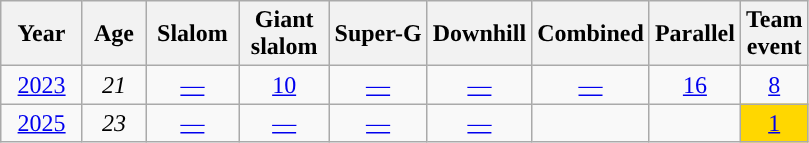<table class=wikitable style="text-align:center">
<tr>
<th>  Year  </th>
<th> Age </th>
<th> Slalom </th>
<th> Giant <br> slalom </th>
<th>Super-G</th>
<th>Downhill</th>
<th>Combined</th>
<th>Parallel</th>
<th>Team<br>event</th>
</tr>
<tr>
<td><a href='#'>2023</a></td>
<td><em>21</em></td>
<td><a href='#'>—</a></td>
<td><a href='#'>10</a></td>
<td><a href='#'>—</a></td>
<td><a href='#'>—</a></td>
<td><a href='#'>—</a></td>
<td><a href='#'>16</a></td>
<td><a href='#'>8</a></td>
</tr>
<tr>
<td><a href='#'>2025</a></td>
<td><em>23</em></td>
<td><a href='#'>—</a></td>
<td><a href='#'>—</a></td>
<td><a href='#'>—</a></td>
<td><a href='#'>—</a></td>
<td></td>
<td></td>
<td style="background:gold;"><a href='#'>1</a></td>
</tr>
</table>
